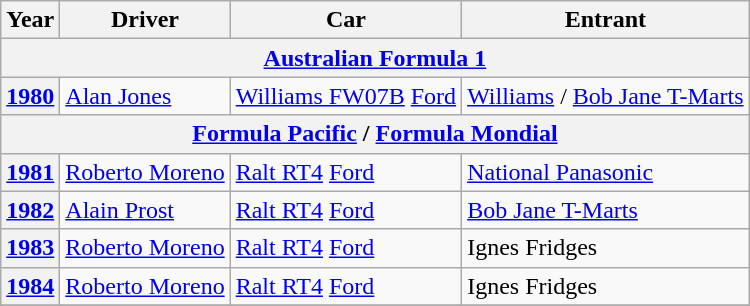<table class="wikitable">
<tr style="font-weight:bold">
<th>Year</th>
<th>Driver</th>
<th>Car</th>
<th>Entrant</th>
</tr>
<tr>
<th colspan=4><a href='#'>Australian Formula 1</a></th>
</tr>
<tr>
<th><a href='#'>1980</a></th>
<td> <a href='#'>Alan Jones</a></td>
<td><a href='#'>Williams FW07B</a> <a href='#'>Ford</a></td>
<td><a href='#'>Williams</a> / <a href='#'>Bob Jane T-Marts</a></td>
</tr>
<tr>
<th colspan=4><a href='#'>Formula Pacific</a> / <a href='#'>Formula Mondial</a></th>
</tr>
<tr>
<th><a href='#'>1981</a></th>
<td> <a href='#'>Roberto Moreno</a></td>
<td><a href='#'>Ralt RT4</a> <a href='#'>Ford</a></td>
<td><a href='#'>National Panasonic</a></td>
</tr>
<tr>
<th><a href='#'>1982</a></th>
<td> <a href='#'>Alain Prost</a></td>
<td><a href='#'>Ralt RT4</a> <a href='#'>Ford</a></td>
<td><a href='#'>Bob Jane T-Marts</a></td>
</tr>
<tr>
<th><a href='#'>1983</a></th>
<td> <a href='#'>Roberto Moreno</a></td>
<td><a href='#'>Ralt RT4</a> <a href='#'>Ford</a></td>
<td>Ignes Fridges</td>
</tr>
<tr>
<th><a href='#'>1984</a></th>
<td> <a href='#'>Roberto Moreno</a></td>
<td><a href='#'>Ralt RT4</a> <a href='#'>Ford</a></td>
<td>Ignes Fridges</td>
</tr>
<tr>
</tr>
</table>
